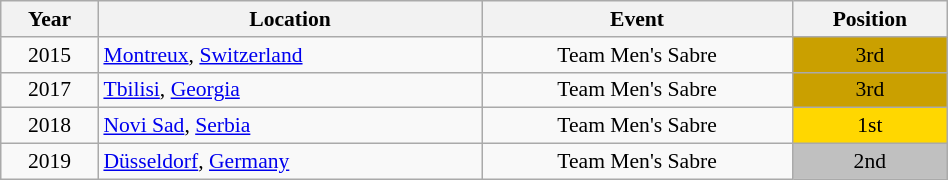<table class="wikitable" width="50%" style="font-size:90%; text-align:center;">
<tr>
<th>Year</th>
<th>Location</th>
<th>Event</th>
<th>Position</th>
</tr>
<tr>
<td>2015</td>
<td rowspan="1" align="left"> <a href='#'>Montreux</a>, <a href='#'>Switzerland</a></td>
<td>Team Men's Sabre</td>
<td bgcolor="caramel">3rd</td>
</tr>
<tr>
<td>2017</td>
<td rowspan="1" align="left"> <a href='#'>Tbilisi</a>, <a href='#'>Georgia</a></td>
<td>Team Men's Sabre</td>
<td bgcolor="caramel">3rd</td>
</tr>
<tr>
<td>2018</td>
<td rowspan="1" align="left"> <a href='#'>Novi Sad</a>, <a href='#'>Serbia</a></td>
<td>Team Men's Sabre</td>
<td bgcolor="gold">1st</td>
</tr>
<tr>
<td>2019</td>
<td rowspan="1" align="left"> <a href='#'>Düsseldorf</a>, <a href='#'>Germany</a></td>
<td>Team Men's Sabre</td>
<td bgcolor="silver">2nd</td>
</tr>
</table>
